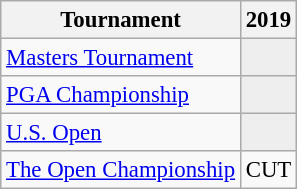<table class="wikitable" style="font-size:95%;text-align:center;">
<tr>
<th>Tournament</th>
<th>2019</th>
</tr>
<tr>
<td align=left><a href='#'>Masters Tournament</a></td>
<td style= "background:#eeeeee;"></td>
</tr>
<tr>
<td align=left><a href='#'>PGA Championship</a></td>
<td style= "background:#eeeeee;"></td>
</tr>
<tr>
<td align=left><a href='#'>U.S. Open</a></td>
<td style="background:#eeeeee;"></td>
</tr>
<tr>
<td align=left><a href='#'>The Open Championship</a></td>
<td>CUT</td>
</tr>
</table>
